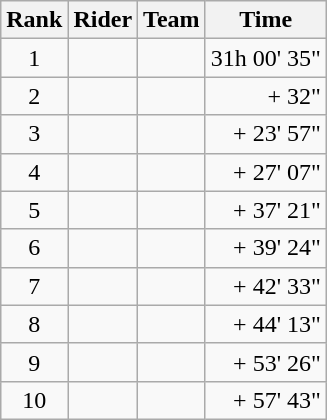<table class="wikitable">
<tr>
<th scope="col">Rank</th>
<th scope="col">Rider</th>
<th scope="col">Team</th>
<th scope="col">Time</th>
</tr>
<tr>
<td style="text-align:center;">1</td>
<td> </td>
<td></td>
<td style="text-align:right;">31h 00' 35"</td>
</tr>
<tr>
<td style="text-align:center;">2</td>
<td></td>
<td></td>
<td style="text-align:right;">+ 32"</td>
</tr>
<tr>
<td style="text-align:center;">3</td>
<td></td>
<td></td>
<td style="text-align:right;">+ 23' 57"</td>
</tr>
<tr>
<td style="text-align:center;">4</td>
<td></td>
<td></td>
<td style="text-align:right;">+ 27' 07"</td>
</tr>
<tr>
<td style="text-align:center;">5</td>
<td></td>
<td></td>
<td style="text-align:right;">+ 37' 21"</td>
</tr>
<tr>
<td style="text-align:center;">6</td>
<td></td>
<td></td>
<td style="text-align:right;">+ 39' 24"</td>
</tr>
<tr>
<td style="text-align:center;">7</td>
<td></td>
<td></td>
<td style="text-align:right;">+ 42' 33"</td>
</tr>
<tr>
<td style="text-align:center;">8</td>
<td></td>
<td></td>
<td style="text-align:right;">+ 44' 13"</td>
</tr>
<tr>
<td style="text-align:center;">9</td>
<td></td>
<td></td>
<td style="text-align:right;">+ 53' 26"</td>
</tr>
<tr>
<td style="text-align:center;">10</td>
<td></td>
<td></td>
<td style="text-align:right;">+ 57' 43"</td>
</tr>
</table>
